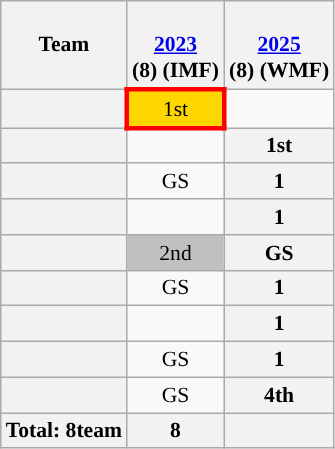<table class="wikitable plainrowheaders" style="text-align:center; font-size:90%;">
<tr>
<th>Team</th>
<th><br><a href='#'>2023</a><br>(8) (IMF)</th>
<th><br><a href='#'>2025</a><br>(8) (WMF)</th>
</tr>
<tr>
<th scope="row"></th>
<td style="border: 3px solid red" bgcolor=Gold>1st</td>
</tr>
<tr>
<th scope="row"></th>
<td></td>
<th style="border:  bgcolor=Gold">1st</th>
</tr>
<tr>
<th scope="row"></th>
<td>GS</td>
<th>1</th>
</tr>
<tr>
<th scope="row"></th>
<td></td>
<th>1</th>
</tr>
<tr>
<th scope="row"></th>
<td bgcolor=Silver>2nd</td>
<th>GS</th>
</tr>
<tr>
<th scope="row"></th>
<td>GS</td>
<th>1</th>
</tr>
<tr>
<th scope="row"></th>
<td></td>
<th>1</th>
</tr>
<tr>
<th scope="row"></th>
<td>GS</td>
<th>1</th>
</tr>
<tr>
<th scope="row"></th>
<td>GS</td>
<th>4th</th>
</tr>
<tr>
<th>Total: 8team</th>
<th>8</th>
<th></th>
</tr>
</table>
